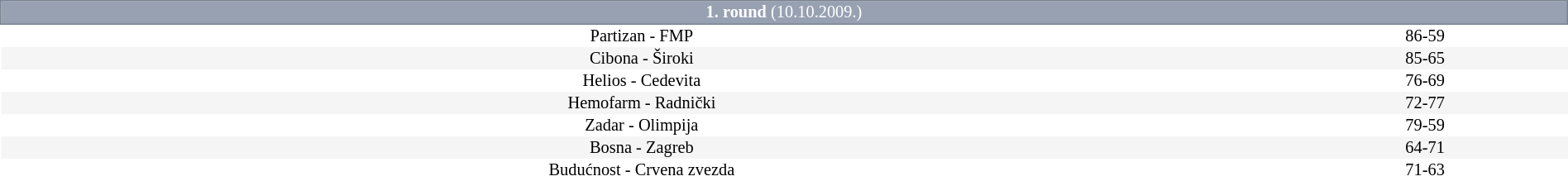<table border=0 cellspacing=0 cellpadding=1em style="font-size: 85%; border-collapse: collapse;width:100%;">
<tr>
<td colspan=5 bgcolor=#98A1B2 style="border:1px solid #7A8392; text-align:center; color:#FFFFFF;"><strong>1. round</strong> (10.10.2009.)</td>
</tr>
<tr align=center bgcolor=#FFFFFF>
<td>Partizan - FMP</td>
<td>86-59</td>
</tr>
<tr align=center bgcolor=#f5f5f5>
<td>Cibona - Široki</td>
<td>85-65</td>
</tr>
<tr align=center bgcolor=#FFFFFF>
<td>Helios - Cedevita</td>
<td>76-69</td>
</tr>
<tr align=center bgcolor=#f5f5f5>
<td>Hemofarm - Radnički</td>
<td>72-77</td>
</tr>
<tr align=center bgcolor=#FFFFFF>
<td>Zadar - Olimpija</td>
<td>79-59</td>
</tr>
<tr align=center bgcolor=#f5f5f5>
<td>Bosna - Zagreb</td>
<td>64-71</td>
</tr>
<tr align=center bgcolor=#FFFFFF>
<td>Budućnost - Crvena zvezda</td>
<td>71-63</td>
</tr>
</table>
